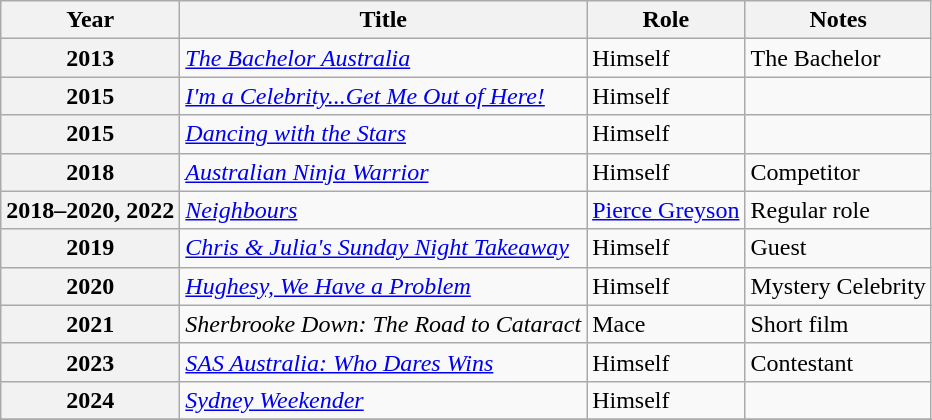<table class="wikitable plainrowheaders sortable">
<tr>
<th scope="col">Year</th>
<th scope="col">Title</th>
<th scope="col">Role</th>
<th class="unsortable">Notes</th>
</tr>
<tr>
<th scope="row">2013</th>
<td><em><a href='#'>The Bachelor Australia</a></em></td>
<td>Himself</td>
<td>The Bachelor</td>
</tr>
<tr>
<th scope="row">2015</th>
<td><em><a href='#'>I'm a Celebrity...Get Me Out of Here!</a></em></td>
<td>Himself</td>
<td></td>
</tr>
<tr>
<th scope="row">2015</th>
<td><em><a href='#'>Dancing with the Stars</a></em></td>
<td>Himself</td>
<td></td>
</tr>
<tr>
<th scope="row">2018</th>
<td><em><a href='#'>Australian Ninja Warrior</a></em></td>
<td>Himself</td>
<td>Competitor</td>
</tr>
<tr>
<th scope="row">2018–2020, 2022</th>
<td><em><a href='#'>Neighbours</a></em></td>
<td><a href='#'>Pierce Greyson</a></td>
<td>Regular role</td>
</tr>
<tr>
<th scope="row">2019</th>
<td><em><a href='#'>Chris & Julia's Sunday Night Takeaway</a></em></td>
<td>Himself</td>
<td>Guest</td>
</tr>
<tr>
<th scope="row">2020</th>
<td><em><a href='#'>Hughesy, We Have a Problem</a></em></td>
<td>Himself</td>
<td>Mystery Celebrity</td>
</tr>
<tr>
<th scope="row">2021</th>
<td><em>Sherbrooke Down: The Road to Cataract</em></td>
<td>Mace</td>
<td>Short film</td>
</tr>
<tr>
<th scope="row">2023</th>
<td><em><a href='#'>SAS Australia: Who Dares Wins</a></em></td>
<td>Himself</td>
<td>Contestant</td>
</tr>
<tr>
<th scope="row">2024</th>
<td><em><a href='#'>Sydney Weekender</a></em></td>
<td>Himself</td>
<td></td>
</tr>
<tr>
</tr>
</table>
